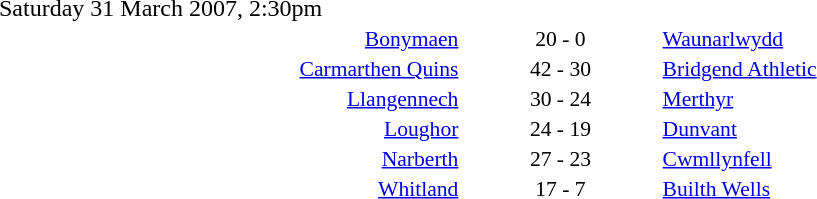<table style="width:70%;" cellspacing="1">
<tr>
<th width=35%></th>
<th width=15%></th>
<th></th>
</tr>
<tr>
<td>Saturday 31 March 2007, 2:30pm</td>
</tr>
<tr style=font-size:90%>
<td align=right><a href='#'>Bonymaen</a></td>
<td align=center>20 - 0</td>
<td><a href='#'>Waunarlwydd</a></td>
</tr>
<tr style=font-size:90%>
<td align=right><a href='#'>Carmarthen Quins</a></td>
<td align=center>42 - 30</td>
<td><a href='#'>Bridgend Athletic</a></td>
</tr>
<tr style=font-size:90%>
<td align=right><a href='#'>Llangennech</a></td>
<td align=center>30 - 24</td>
<td><a href='#'>Merthyr</a></td>
</tr>
<tr style=font-size:90%>
<td align=right><a href='#'>Loughor</a></td>
<td align=center>24 - 19</td>
<td><a href='#'>Dunvant</a></td>
</tr>
<tr style=font-size:90%>
<td align=right><a href='#'>Narberth</a></td>
<td align=center>27 - 23</td>
<td><a href='#'>Cwmllynfell</a></td>
</tr>
<tr style=font-size:90%>
<td align=right><a href='#'>Whitland</a></td>
<td align=center>17 - 7</td>
<td><a href='#'>Builth Wells</a></td>
</tr>
</table>
